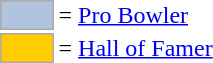<table>
<tr>
<td style="background-color:lightsteelblue; border:1px solid #aaaaaa; width:2em;"></td>
<td>= <a href='#'>Pro Bowler</a></td>
</tr>
<tr>
<td style="background-color:#FFCC00; border:1px solid #aaaaaa; width:2em;"></td>
<td>= <a href='#'>Hall of Famer</a></td>
</tr>
</table>
